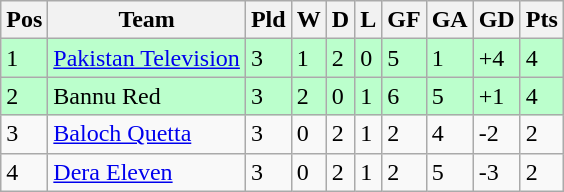<table class="wikitable">
<tr>
<th>Pos</th>
<th>Team</th>
<th>Pld</th>
<th>W</th>
<th>D</th>
<th>L</th>
<th>GF</th>
<th>GA</th>
<th>GD</th>
<th>Pts</th>
</tr>
<tr style="background:#bfc">
<td>1</td>
<td><a href='#'>Pakistan Television</a></td>
<td>3</td>
<td>1</td>
<td>2</td>
<td>0</td>
<td>5</td>
<td>1</td>
<td>+4</td>
<td>4</td>
</tr>
<tr style="background:#bfc">
<td>2</td>
<td>Bannu Red</td>
<td>3</td>
<td>2</td>
<td>0</td>
<td>1</td>
<td>6</td>
<td>5</td>
<td>+1</td>
<td>4</td>
</tr>
<tr>
<td>3</td>
<td><a href='#'>Baloch Quetta</a></td>
<td>3</td>
<td>0</td>
<td>2</td>
<td>1</td>
<td>2</td>
<td>4</td>
<td>-2</td>
<td>2</td>
</tr>
<tr>
<td>4</td>
<td><a href='#'>Dera Eleven</a></td>
<td>3</td>
<td>0</td>
<td>2</td>
<td>1</td>
<td>2</td>
<td>5</td>
<td>-3</td>
<td>2</td>
</tr>
</table>
